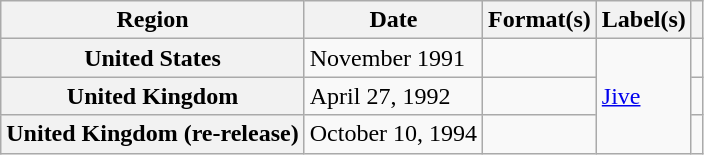<table class="wikitable plainrowheaders">
<tr>
<th scope="col">Region</th>
<th scope="col">Date</th>
<th scope="col">Format(s)</th>
<th scope="col">Label(s)</th>
<th scope="col"></th>
</tr>
<tr>
<th scope="row">United States</th>
<td>November 1991</td>
<td></td>
<td rowspan="3"><a href='#'>Jive</a></td>
<td></td>
</tr>
<tr>
<th scope="row">United Kingdom</th>
<td>April 27, 1992</td>
<td></td>
<td></td>
</tr>
<tr>
<th scope="row">United Kingdom (re-release)</th>
<td>October 10, 1994</td>
<td></td>
<td></td>
</tr>
</table>
